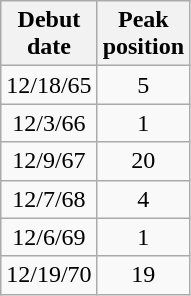<table class="wikitable">
<tr>
<th>Debut<br>date</th>
<th>Peak<br>position</th>
</tr>
<tr>
<td align="center">12/18/65</td>
<td align="center">5</td>
</tr>
<tr>
<td align="center">12/3/66</td>
<td align="center">1</td>
</tr>
<tr>
<td align="center">12/9/67</td>
<td align="center">20</td>
</tr>
<tr>
<td align="center">12/7/68</td>
<td align="center">4</td>
</tr>
<tr>
<td align="center">12/6/69</td>
<td align="center">1</td>
</tr>
<tr>
<td align="center">12/19/70</td>
<td align="center">19</td>
</tr>
</table>
